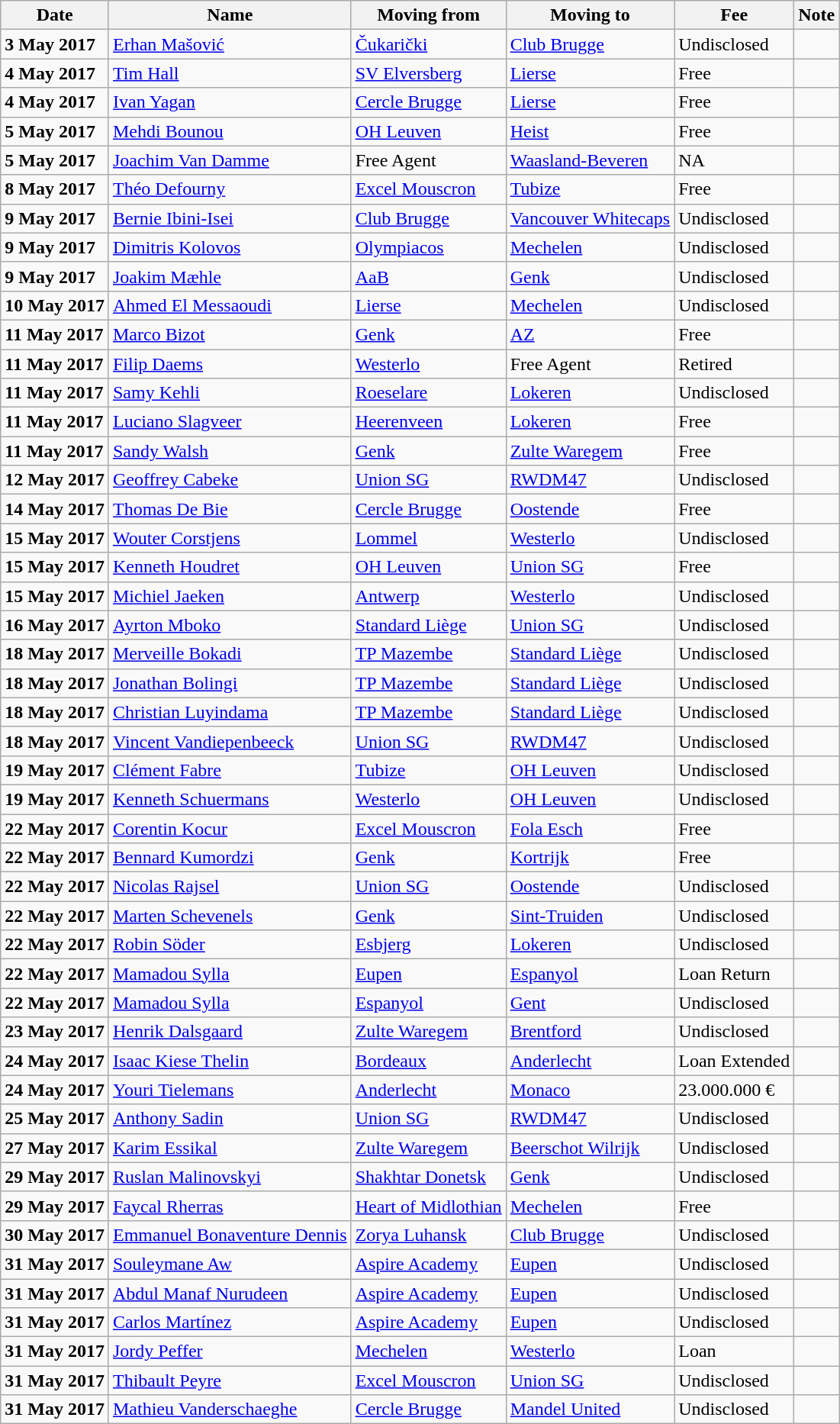<table class="wikitable sortable">
<tr>
<th>Date</th>
<th>Name</th>
<th>Moving from</th>
<th>Moving to</th>
<th>Fee</th>
<th>Note</th>
</tr>
<tr>
<td><strong>3 May 2017</strong></td>
<td> <a href='#'>Erhan Mašović</a></td>
<td> <a href='#'>Čukarički</a></td>
<td> <a href='#'>Club Brugge</a></td>
<td>Undisclosed </td>
<td></td>
</tr>
<tr>
<td><strong>4 May 2017</strong></td>
<td> <a href='#'>Tim Hall</a></td>
<td> <a href='#'>SV Elversberg</a></td>
<td> <a href='#'>Lierse</a></td>
<td>Free </td>
<td></td>
</tr>
<tr>
<td><strong>4 May 2017</strong></td>
<td> <a href='#'>Ivan Yagan</a></td>
<td> <a href='#'>Cercle Brugge</a></td>
<td> <a href='#'>Lierse</a></td>
<td>Free </td>
<td></td>
</tr>
<tr>
<td><strong>5 May 2017</strong></td>
<td> <a href='#'>Mehdi Bounou</a></td>
<td> <a href='#'>OH Leuven</a></td>
<td> <a href='#'>Heist</a></td>
<td>Free </td>
<td></td>
</tr>
<tr>
<td><strong>5 May 2017</strong></td>
<td> <a href='#'>Joachim Van Damme</a></td>
<td>Free Agent</td>
<td> <a href='#'>Waasland-Beveren</a></td>
<td>NA </td>
<td></td>
</tr>
<tr>
<td><strong>8 May 2017</strong></td>
<td> <a href='#'>Théo Defourny</a></td>
<td> <a href='#'>Excel Mouscron</a></td>
<td> <a href='#'>Tubize</a></td>
<td>Free </td>
<td></td>
</tr>
<tr>
<td><strong>9 May 2017</strong></td>
<td> <a href='#'>Bernie Ibini-Isei</a></td>
<td> <a href='#'>Club Brugge</a></td>
<td> <a href='#'>Vancouver Whitecaps</a></td>
<td>Undisclosed </td>
<td align=center></td>
</tr>
<tr>
<td><strong>9 May 2017</strong></td>
<td> <a href='#'>Dimitris Kolovos</a></td>
<td> <a href='#'>Olympiacos</a></td>
<td> <a href='#'>Mechelen</a></td>
<td>Undisclosed </td>
<td align=center></td>
</tr>
<tr>
<td><strong>9 May 2017</strong></td>
<td> <a href='#'>Joakim Mæhle</a></td>
<td> <a href='#'>AaB</a></td>
<td> <a href='#'>Genk</a></td>
<td>Undisclosed </td>
<td></td>
</tr>
<tr>
<td><strong>10 May 2017</strong></td>
<td> <a href='#'>Ahmed El Messaoudi</a></td>
<td> <a href='#'>Lierse</a></td>
<td> <a href='#'>Mechelen</a></td>
<td>Undisclosed </td>
<td align=center></td>
</tr>
<tr>
<td><strong>11 May 2017</strong></td>
<td> <a href='#'>Marco Bizot</a></td>
<td> <a href='#'>Genk</a></td>
<td> <a href='#'>AZ</a></td>
<td>Free </td>
<td></td>
</tr>
<tr>
<td><strong>11 May 2017</strong></td>
<td> <a href='#'>Filip Daems</a></td>
<td> <a href='#'>Westerlo</a></td>
<td>Free Agent</td>
<td>Retired </td>
<td></td>
</tr>
<tr>
<td><strong>11 May 2017</strong></td>
<td> <a href='#'>Samy Kehli</a></td>
<td> <a href='#'>Roeselare</a></td>
<td> <a href='#'>Lokeren</a></td>
<td>Undisclosed </td>
<td></td>
</tr>
<tr>
<td><strong>11 May 2017</strong></td>
<td> <a href='#'>Luciano Slagveer</a></td>
<td> <a href='#'>Heerenveen</a></td>
<td> <a href='#'>Lokeren</a></td>
<td>Free </td>
<td></td>
</tr>
<tr>
<td><strong>11 May 2017</strong></td>
<td> <a href='#'>Sandy Walsh</a></td>
<td> <a href='#'>Genk</a></td>
<td> <a href='#'>Zulte Waregem</a></td>
<td>Free </td>
<td></td>
</tr>
<tr>
<td><strong>12 May 2017</strong></td>
<td> <a href='#'>Geoffrey Cabeke</a></td>
<td> <a href='#'>Union SG</a></td>
<td> <a href='#'>RWDM47</a></td>
<td>Undisclosed </td>
<td></td>
</tr>
<tr>
<td><strong>14 May 2017</strong></td>
<td> <a href='#'>Thomas De Bie</a></td>
<td> <a href='#'>Cercle Brugge</a></td>
<td> <a href='#'>Oostende</a></td>
<td>Free </td>
<td></td>
</tr>
<tr>
<td><strong>15 May 2017</strong></td>
<td> <a href='#'>Wouter Corstjens</a></td>
<td> <a href='#'>Lommel</a></td>
<td> <a href='#'>Westerlo</a></td>
<td>Undisclosed </td>
<td></td>
</tr>
<tr>
<td><strong>15 May 2017</strong></td>
<td> <a href='#'>Kenneth Houdret</a></td>
<td> <a href='#'>OH Leuven</a></td>
<td> <a href='#'>Union SG</a></td>
<td>Free </td>
<td></td>
</tr>
<tr>
<td><strong>15 May 2017</strong></td>
<td> <a href='#'>Michiel Jaeken</a></td>
<td> <a href='#'>Antwerp</a></td>
<td> <a href='#'>Westerlo</a></td>
<td>Undisclosed </td>
<td align=center></td>
</tr>
<tr>
<td><strong>16 May 2017</strong></td>
<td> <a href='#'>Ayrton Mboko</a></td>
<td> <a href='#'>Standard Liège</a></td>
<td> <a href='#'>Union SG</a></td>
<td>Undisclosed </td>
<td></td>
</tr>
<tr>
<td><strong>18 May 2017</strong></td>
<td> <a href='#'>Merveille Bokadi</a></td>
<td> <a href='#'>TP Mazembe</a></td>
<td> <a href='#'>Standard Liège</a></td>
<td>Undisclosed </td>
<td align=center></td>
</tr>
<tr>
<td><strong>18 May 2017</strong></td>
<td> <a href='#'>Jonathan Bolingi</a></td>
<td> <a href='#'>TP Mazembe</a></td>
<td> <a href='#'>Standard Liège</a></td>
<td>Undisclosed </td>
<td align=center></td>
</tr>
<tr>
<td><strong>18 May 2017</strong></td>
<td> <a href='#'>Christian Luyindama</a></td>
<td> <a href='#'>TP Mazembe</a></td>
<td> <a href='#'>Standard Liège</a></td>
<td>Undisclosed </td>
<td align=center></td>
</tr>
<tr>
<td><strong>18 May 2017</strong></td>
<td> <a href='#'>Vincent Vandiepenbeeck</a></td>
<td> <a href='#'>Union SG</a></td>
<td> <a href='#'>RWDM47</a></td>
<td>Undisclosed </td>
<td></td>
</tr>
<tr>
<td><strong>19 May 2017</strong></td>
<td> <a href='#'>Clément Fabre</a></td>
<td> <a href='#'>Tubize</a></td>
<td> <a href='#'>OH Leuven</a></td>
<td>Undisclosed </td>
<td></td>
</tr>
<tr>
<td><strong>19 May 2017</strong></td>
<td> <a href='#'>Kenneth Schuermans</a></td>
<td> <a href='#'>Westerlo</a></td>
<td> <a href='#'>OH Leuven</a></td>
<td>Undisclosed </td>
<td></td>
</tr>
<tr>
<td><strong>22 May 2017</strong></td>
<td> <a href='#'>Corentin Kocur</a></td>
<td> <a href='#'>Excel Mouscron</a></td>
<td> <a href='#'>Fola Esch</a></td>
<td>Free </td>
<td align=center></td>
</tr>
<tr>
<td><strong>22 May 2017</strong></td>
<td> <a href='#'>Bennard Kumordzi</a></td>
<td> <a href='#'>Genk</a></td>
<td> <a href='#'>Kortrijk</a></td>
<td>Free </td>
<td></td>
</tr>
<tr>
<td><strong>22 May 2017</strong></td>
<td> <a href='#'>Nicolas Rajsel</a></td>
<td> <a href='#'>Union SG</a></td>
<td> <a href='#'>Oostende</a></td>
<td>Undisclosed </td>
<td></td>
</tr>
<tr>
<td><strong>22 May 2017</strong></td>
<td> <a href='#'>Marten Schevenels</a></td>
<td> <a href='#'>Genk</a></td>
<td> <a href='#'>Sint-Truiden</a></td>
<td>Undisclosed </td>
<td></td>
</tr>
<tr>
<td><strong>22 May 2017</strong></td>
<td> <a href='#'>Robin Söder</a></td>
<td> <a href='#'>Esbjerg</a></td>
<td> <a href='#'>Lokeren</a></td>
<td>Undisclosed </td>
<td></td>
</tr>
<tr>
<td><strong>22 May 2017</strong></td>
<td> <a href='#'>Mamadou Sylla</a></td>
<td> <a href='#'>Eupen</a></td>
<td> <a href='#'>Espanyol</a></td>
<td>Loan Return </td>
<td></td>
</tr>
<tr>
<td><strong>22 May 2017</strong></td>
<td> <a href='#'>Mamadou Sylla</a></td>
<td> <a href='#'>Espanyol</a></td>
<td> <a href='#'>Gent</a></td>
<td>Undisclosed </td>
<td></td>
</tr>
<tr>
<td><strong>23 May 2017</strong></td>
<td> <a href='#'>Henrik Dalsgaard</a></td>
<td> <a href='#'>Zulte Waregem</a></td>
<td> <a href='#'>Brentford</a></td>
<td>Undisclosed </td>
<td></td>
</tr>
<tr>
<td><strong>24 May 2017</strong></td>
<td> <a href='#'>Isaac Kiese Thelin</a></td>
<td> <a href='#'>Bordeaux</a></td>
<td> <a href='#'>Anderlecht</a></td>
<td>Loan Extended </td>
<td align=center></td>
</tr>
<tr>
<td><strong>24 May 2017</strong></td>
<td> <a href='#'>Youri Tielemans</a></td>
<td> <a href='#'>Anderlecht</a></td>
<td> <a href='#'>Monaco</a></td>
<td>23.000.000 € </td>
<td></td>
</tr>
<tr>
<td><strong>25 May 2017</strong></td>
<td> <a href='#'>Anthony Sadin</a></td>
<td> <a href='#'>Union SG</a></td>
<td> <a href='#'>RWDM47</a></td>
<td>Undisclosed </td>
<td></td>
</tr>
<tr>
<td><strong>27 May 2017</strong></td>
<td> <a href='#'>Karim Essikal</a></td>
<td> <a href='#'>Zulte Waregem</a></td>
<td> <a href='#'>Beerschot Wilrijk</a></td>
<td>Undisclosed </td>
<td align=center></td>
</tr>
<tr>
<td><strong>29 May 2017</strong></td>
<td> <a href='#'>Ruslan Malinovskyi</a></td>
<td> <a href='#'>Shakhtar Donetsk</a></td>
<td> <a href='#'>Genk</a></td>
<td>Undisclosed </td>
<td align=center></td>
</tr>
<tr>
<td><strong>29 May 2017</strong></td>
<td> <a href='#'>Faycal Rherras</a></td>
<td> <a href='#'>Heart of Midlothian</a></td>
<td> <a href='#'>Mechelen</a></td>
<td>Free </td>
<td></td>
</tr>
<tr>
<td><strong>30 May 2017</strong></td>
<td> <a href='#'>Emmanuel Bonaventure Dennis</a></td>
<td> <a href='#'>Zorya Luhansk</a></td>
<td> <a href='#'>Club Brugge</a></td>
<td>Undisclosed </td>
<td></td>
</tr>
<tr>
<td><strong>31 May 2017</strong></td>
<td> <a href='#'>Souleymane Aw</a></td>
<td> <a href='#'>Aspire Academy</a></td>
<td> <a href='#'>Eupen</a></td>
<td>Undisclosed </td>
<td></td>
</tr>
<tr>
<td><strong>31 May 2017</strong></td>
<td> <a href='#'>Abdul Manaf Nurudeen</a></td>
<td> <a href='#'>Aspire Academy</a></td>
<td> <a href='#'>Eupen</a></td>
<td>Undisclosed </td>
<td></td>
</tr>
<tr>
<td><strong>31 May 2017</strong></td>
<td> <a href='#'>Carlos Martínez</a></td>
<td> <a href='#'>Aspire Academy</a></td>
<td> <a href='#'>Eupen</a></td>
<td>Undisclosed </td>
<td></td>
</tr>
<tr>
<td><strong>31 May 2017</strong></td>
<td> <a href='#'>Jordy Peffer</a></td>
<td> <a href='#'>Mechelen</a></td>
<td> <a href='#'>Westerlo</a></td>
<td>Loan </td>
<td></td>
</tr>
<tr>
<td><strong>31 May 2017</strong></td>
<td> <a href='#'>Thibault Peyre</a></td>
<td> <a href='#'>Excel Mouscron</a></td>
<td> <a href='#'>Union SG</a></td>
<td>Undisclosed </td>
<td></td>
</tr>
<tr>
<td><strong>31 May 2017</strong></td>
<td> <a href='#'>Mathieu Vanderschaeghe</a></td>
<td> <a href='#'>Cercle Brugge</a></td>
<td> <a href='#'>Mandel United</a></td>
<td>Undisclosed </td>
<td></td>
</tr>
</table>
